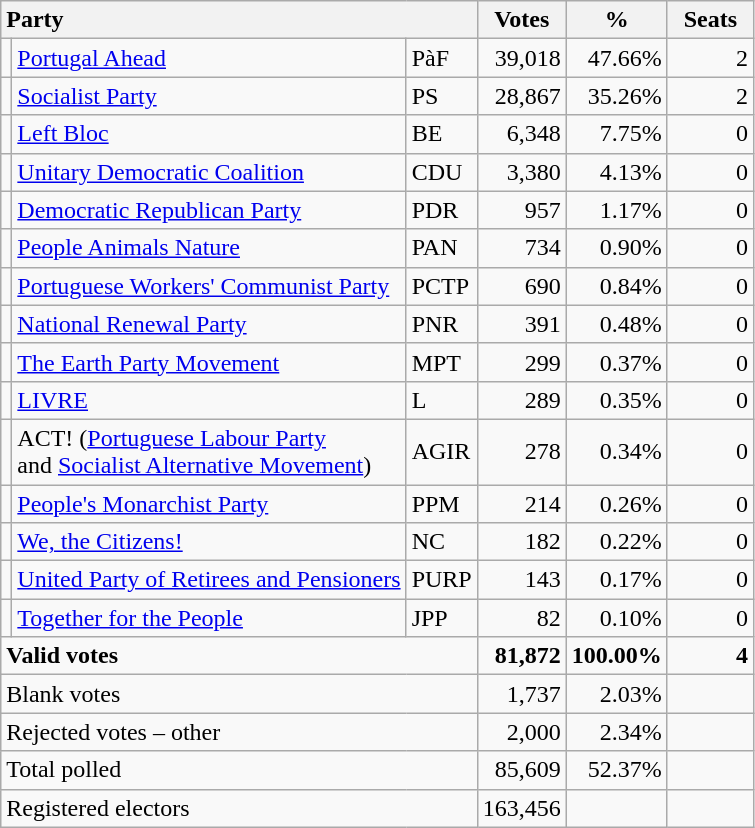<table class="wikitable" border="1" style="text-align:right;">
<tr>
<th style="text-align:left;" colspan=3>Party</th>
<th align=center width="50">Votes</th>
<th align=center width="50">%</th>
<th align=center width="50">Seats</th>
</tr>
<tr>
<td></td>
<td align=left><a href='#'>Portugal Ahead</a></td>
<td align=left>PàF</td>
<td>39,018</td>
<td>47.66%</td>
<td>2</td>
</tr>
<tr>
<td></td>
<td align=left><a href='#'>Socialist Party</a></td>
<td align=left>PS</td>
<td>28,867</td>
<td>35.26%</td>
<td>2</td>
</tr>
<tr>
<td></td>
<td align=left><a href='#'>Left Bloc</a></td>
<td align=left>BE</td>
<td>6,348</td>
<td>7.75%</td>
<td>0</td>
</tr>
<tr>
<td></td>
<td align=left style="white-space: nowrap;"><a href='#'>Unitary Democratic Coalition</a></td>
<td align=left>CDU</td>
<td>3,380</td>
<td>4.13%</td>
<td>0</td>
</tr>
<tr>
<td></td>
<td align=left><a href='#'>Democratic Republican Party</a></td>
<td align=left>PDR</td>
<td>957</td>
<td>1.17%</td>
<td>0</td>
</tr>
<tr>
<td></td>
<td align=left><a href='#'>People Animals Nature</a></td>
<td align=left>PAN</td>
<td>734</td>
<td>0.90%</td>
<td>0</td>
</tr>
<tr>
<td></td>
<td align=left><a href='#'>Portuguese Workers' Communist Party</a></td>
<td align=left>PCTP</td>
<td>690</td>
<td>0.84%</td>
<td>0</td>
</tr>
<tr>
<td></td>
<td align=left><a href='#'>National Renewal Party</a></td>
<td align=left>PNR</td>
<td>391</td>
<td>0.48%</td>
<td>0</td>
</tr>
<tr>
<td></td>
<td align=left><a href='#'>The Earth Party Movement</a></td>
<td align=left>MPT</td>
<td>299</td>
<td>0.37%</td>
<td>0</td>
</tr>
<tr>
<td></td>
<td align=left><a href='#'>LIVRE</a></td>
<td align=left>L</td>
<td>289</td>
<td>0.35%</td>
<td>0</td>
</tr>
<tr>
<td></td>
<td align=left>ACT! (<a href='#'>Portuguese Labour Party</a><br>and <a href='#'>Socialist Alternative Movement</a>)</td>
<td align=left>AGIR</td>
<td>278</td>
<td>0.34%</td>
<td>0</td>
</tr>
<tr>
<td></td>
<td align=left><a href='#'>People's Monarchist Party</a></td>
<td align=left>PPM</td>
<td>214</td>
<td>0.26%</td>
<td>0</td>
</tr>
<tr>
<td></td>
<td align=left><a href='#'>We, the Citizens!</a></td>
<td align=left>NC</td>
<td>182</td>
<td>0.22%</td>
<td>0</td>
</tr>
<tr>
<td></td>
<td align=left><a href='#'>United Party of Retirees and Pensioners</a></td>
<td align=left>PURP</td>
<td>143</td>
<td>0.17%</td>
<td>0</td>
</tr>
<tr>
<td></td>
<td align=left><a href='#'>Together for the People</a></td>
<td align=left>JPP</td>
<td>82</td>
<td>0.10%</td>
<td>0</td>
</tr>
<tr style="font-weight:bold">
<td align=left colspan=3>Valid votes</td>
<td>81,872</td>
<td>100.00%</td>
<td>4</td>
</tr>
<tr>
<td align=left colspan=3>Blank votes</td>
<td>1,737</td>
<td>2.03%</td>
<td></td>
</tr>
<tr>
<td align=left colspan=3>Rejected votes – other</td>
<td>2,000</td>
<td>2.34%</td>
<td></td>
</tr>
<tr>
<td align=left colspan=3>Total polled</td>
<td>85,609</td>
<td>52.37%</td>
<td></td>
</tr>
<tr>
<td align=left colspan=3>Registered electors</td>
<td>163,456</td>
<td></td>
<td></td>
</tr>
</table>
